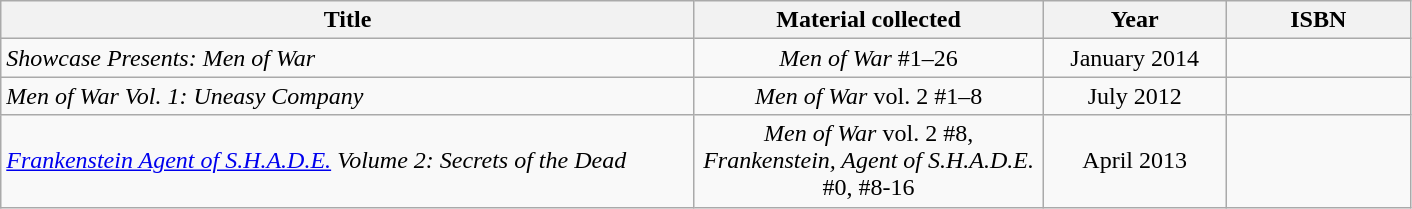<table class="wikitable sortable">
<tr>
<th width=455>Title</th>
<th width=225>Material collected</th>
<th width=115>Year</th>
<th width=115>ISBN</th>
</tr>
<tr>
<td><em>Showcase Presents: Men of War</em></td>
<td align="center"><em>Men of War</em> #1–26</td>
<td align="center">January 2014</td>
<td align="center"></td>
</tr>
<tr>
<td><em>Men of War Vol. 1: Uneasy Company </em></td>
<td align="center"><em>Men of War</em> vol. 2 #1–8</td>
<td align="center">July 2012</td>
<td align="center"></td>
</tr>
<tr>
<td><em><a href='#'>Frankenstein Agent of S.H.A.D.E.</a> Volume 2: Secrets of the Dead</em></td>
<td align="center"><em>Men of War</em> vol. 2 #8, <br><em>Frankenstein, Agent of S.H.A.D.E.</em> #0, #8-16</td>
<td align="center">April 2013</td>
<td align="center"></td>
</tr>
</table>
